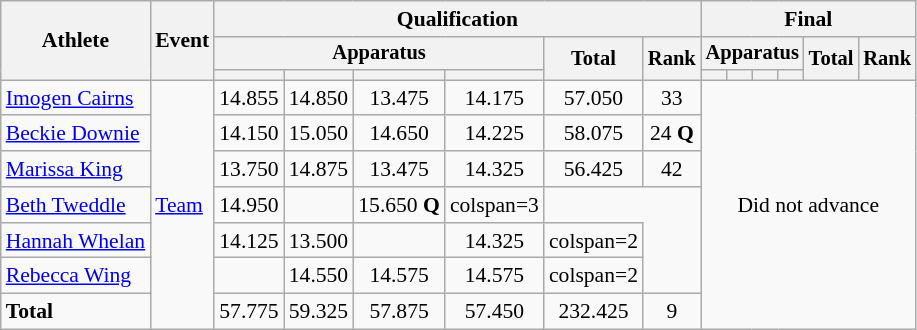<table class="wikitable" style="font-size:90%">
<tr>
<th rowspan="3">Athlete</th>
<th rowspan="3">Event</th>
<th colspan=6>Qualification</th>
<th colspan=6>Final</th>
</tr>
<tr style="font-size:95%">
<th colspan=4>Apparatus</th>
<th rowspan=2>Total</th>
<th rowspan=2>Rank</th>
<th colspan=4>Apparatus</th>
<th rowspan=2>Total</th>
<th rowspan=2>Rank</th>
</tr>
<tr style="font-size:95%">
<th></th>
<th></th>
<th></th>
<th></th>
<th></th>
<th></th>
<th></th>
<th></th>
</tr>
<tr align=center>
<td align=left><a href='#'>Imogen Cairns</a></td>
<td rowspan=7 align=left><a href='#'>Team</a></td>
<td>14.855</td>
<td>14.850</td>
<td>13.475</td>
<td>14.175</td>
<td>57.050</td>
<td>33</td>
<td colspan=6 rowspan=7>Did not advance</td>
</tr>
<tr align=center>
<td align=left><a href='#'>Beckie Downie</a></td>
<td>14.150</td>
<td>15.050</td>
<td>14.650</td>
<td>14.225</td>
<td>58.075</td>
<td>24 <strong>Q</strong></td>
</tr>
<tr align=center>
<td align=left><a href='#'>Marissa King</a></td>
<td>13.750</td>
<td>14.875</td>
<td>13.475</td>
<td>14.325</td>
<td>56.425</td>
<td>42</td>
</tr>
<tr align=center>
<td align=left><a href='#'>Beth Tweddle</a></td>
<td>14.950</td>
<td></td>
<td>15.650 <strong>Q</strong></td>
<td>colspan=3 </td>
</tr>
<tr align=center>
<td align=left><a href='#'>Hannah Whelan</a></td>
<td>14.125</td>
<td>13.500</td>
<td></td>
<td>14.325</td>
<td>colspan=2 </td>
</tr>
<tr align=center>
<td align=left><a href='#'>Rebecca Wing</a></td>
<td></td>
<td>14.550</td>
<td>14.575</td>
<td>14.575</td>
<td>colspan=2 </td>
</tr>
<tr align=center>
<td align=left><strong>Total</strong></td>
<td>57.775</td>
<td>59.325</td>
<td>57.875</td>
<td>57.450</td>
<td>232.425</td>
<td>9</td>
</tr>
</table>
